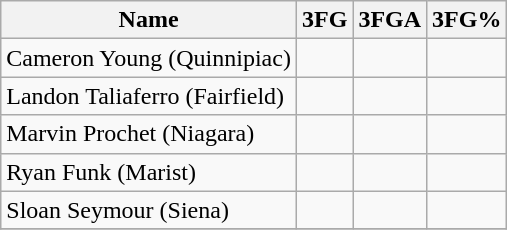<table class="wikitable">
<tr>
<th>Name</th>
<th>3FG</th>
<th>3FGA</th>
<th>3FG%</th>
</tr>
<tr>
<td>Cameron Young (Quinnipiac)</td>
<td></td>
<td></td>
<td></td>
</tr>
<tr>
<td>Landon Taliaferro (Fairfield)</td>
<td></td>
<td></td>
<td></td>
</tr>
<tr>
<td>Marvin Prochet (Niagara)</td>
<td></td>
<td></td>
<td></td>
</tr>
<tr>
<td>Ryan Funk (Marist)</td>
<td></td>
<td></td>
<td></td>
</tr>
<tr>
<td>Sloan Seymour (Siena)</td>
<td></td>
<td></td>
<td></td>
</tr>
<tr>
</tr>
</table>
